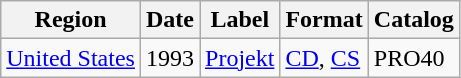<table class="wikitable">
<tr>
<th>Region</th>
<th>Date</th>
<th>Label</th>
<th>Format</th>
<th>Catalog</th>
</tr>
<tr>
<td><a href='#'>United States</a></td>
<td>1993</td>
<td><a href='#'>Projekt</a></td>
<td><a href='#'>CD</a>, <a href='#'>CS</a></td>
<td>PRO40</td>
</tr>
</table>
